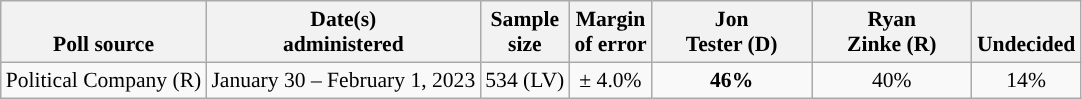<table class="wikitable" style="font-size:90%;text-align:center;">
<tr valign=bottom>
<th>Poll source</th>
<th>Date(s)<br>administered</th>
<th>Sample<br>size</th>
<th>Margin<br>of error</th>
<th style="width:100px;">Jon<br>Tester (D)</th>
<th style="width:100px;">Ryan<br>Zinke (R)</th>
<th>Undecided</th>
</tr>
<tr>
<td rowspan=2 style="text-align:left">Political Company (R)</td>
<td rowspan=2>January 30 – February 1, 2023</td>
<td rowspan=2>534 (LV)</td>
<td rowspan=2>± 4.0%</td>
<td><strong>46%</strong></td>
<td>40%</td>
<td>14%</td>
</tr>
</table>
